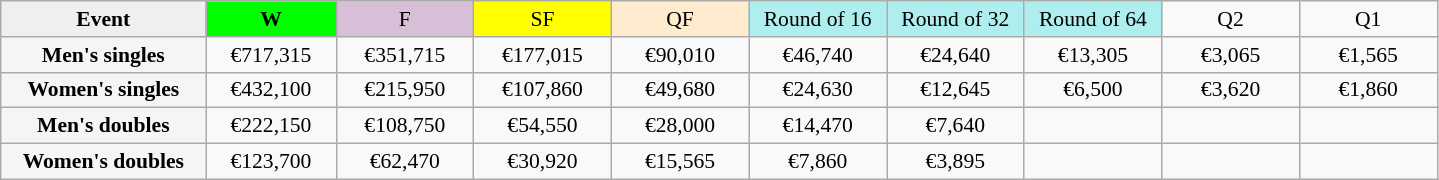<table class=wikitable style=font-size:90%;text-align:center>
<tr>
<td width=130 bgcolor=efefef><strong>Event</strong></td>
<td width=80 bgcolor=lime><strong>W</strong></td>
<td width=85 bgcolor=thistle>F</td>
<td width=85 bgcolor=ffff00>SF</td>
<td width=85 bgcolor=ffebcd>QF</td>
<td width=85 bgcolor=afeeee>Round of 16</td>
<td width=85 bgcolor=afeeee>Round of 32</td>
<td width=85 bgcolor=afeeee>Round of 64</td>
<td width=85>Q2</td>
<td width=85>Q1</td>
</tr>
<tr>
<th style=background:#f5f5f5>Men's singles</th>
<td>€717,315</td>
<td>€351,715</td>
<td>€177,015</td>
<td>€90,010</td>
<td>€46,740</td>
<td>€24,640</td>
<td>€13,305</td>
<td>€3,065</td>
<td>€1,565</td>
</tr>
<tr>
<th style=background:#f5f5f5>Women's singles</th>
<td>€432,100</td>
<td>€215,950</td>
<td>€107,860</td>
<td>€49,680</td>
<td>€24,630</td>
<td>€12,645</td>
<td>€6,500</td>
<td>€3,620</td>
<td>€1,860</td>
</tr>
<tr>
<th style=background:#f5f5f5>Men's doubles</th>
<td>€222,150</td>
<td>€108,750</td>
<td>€54,550</td>
<td>€28,000</td>
<td>€14,470</td>
<td>€7,640</td>
<td></td>
<td></td>
<td></td>
</tr>
<tr>
<th style=background:#f5f5f5>Women's doubles</th>
<td>€123,700</td>
<td>€62,470</td>
<td>€30,920</td>
<td>€15,565</td>
<td>€7,860</td>
<td>€3,895</td>
<td></td>
<td></td>
<td></td>
</tr>
</table>
